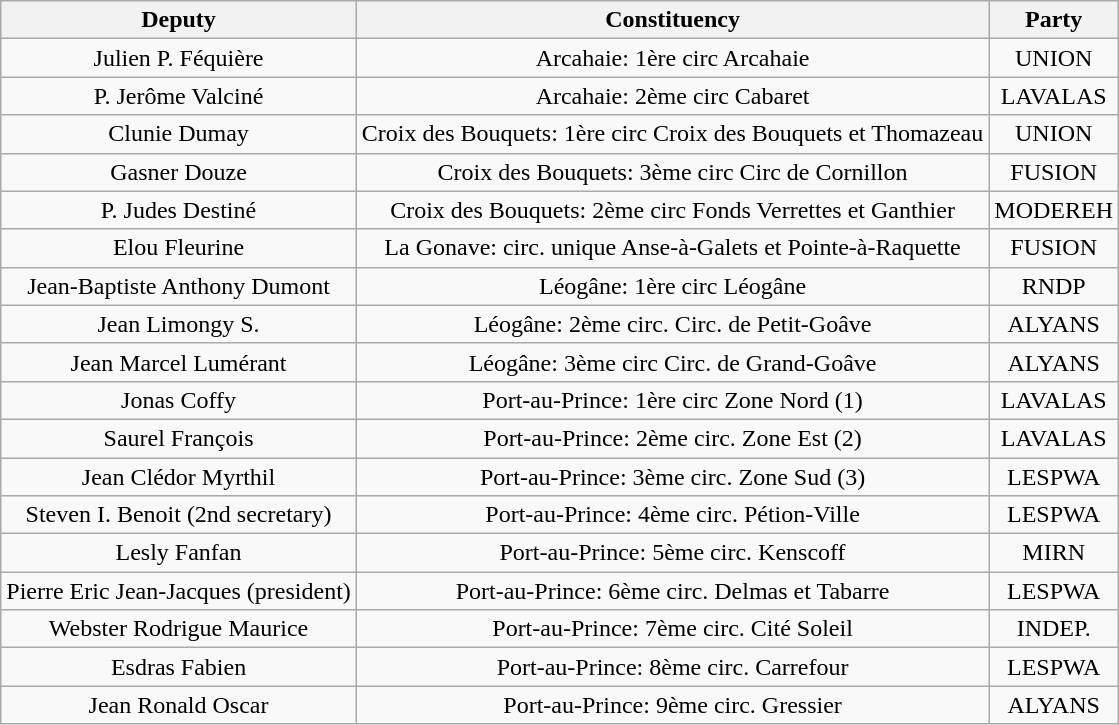<table class="wikitable" style="text-align:center;">
<tr>
<th>Deputy</th>
<th>Constituency</th>
<th>Party</th>
</tr>
<tr>
<td>Julien P. Féquière</td>
<td>Arcahaie: 1ère circ Arcahaie</td>
<td>UNION</td>
</tr>
<tr>
<td>P. Jerôme Valciné</td>
<td>Arcahaie: 2ème circ Cabaret</td>
<td>LAVALAS</td>
</tr>
<tr>
<td>Clunie Dumay</td>
<td>Croix des Bouquets: 1ère circ Croix des Bouquets et Thomazeau</td>
<td>UNION</td>
</tr>
<tr>
<td>Gasner Douze</td>
<td>Croix des Bouquets: 3ème circ Circ de Cornillon</td>
<td>FUSION</td>
</tr>
<tr>
<td>P. Judes Destiné</td>
<td>Croix des Bouquets: 2ème circ Fonds Verrettes et Ganthier</td>
<td>MODEREH</td>
</tr>
<tr>
<td>Elou Fleurine</td>
<td>La Gonave: circ. unique Anse-à-Galets et Pointe-à-Raquette</td>
<td>FUSION</td>
</tr>
<tr>
<td>Jean-Baptiste Anthony Dumont</td>
<td>Léogâne: 1ère circ Léogâne</td>
<td>RNDP</td>
</tr>
<tr>
<td>Jean Limongy S.</td>
<td>Léogâne: 2ème circ. Circ. de Petit-Goâve</td>
<td>ALYANS</td>
</tr>
<tr>
<td>Jean Marcel Lumérant</td>
<td>Léogâne: 3ème circ Circ. de Grand-Goâve</td>
<td>ALYANS</td>
</tr>
<tr>
<td>Jonas Coffy</td>
<td>Port-au-Prince: 1ère circ Zone Nord (1)</td>
<td>LAVALAS</td>
</tr>
<tr>
<td>Saurel François</td>
<td>Port-au-Prince: 2ème circ. Zone Est (2)</td>
<td>LAVALAS</td>
</tr>
<tr>
<td>Jean Clédor Myrthil</td>
<td>Port-au-Prince: 3ème circ. Zone Sud (3)</td>
<td>LESPWA</td>
</tr>
<tr>
<td>Steven I. Benoit (2nd secretary)</td>
<td>Port-au-Prince: 4ème circ. Pétion-Ville</td>
<td>LESPWA</td>
</tr>
<tr>
<td>Lesly Fanfan</td>
<td>Port-au-Prince: 5ème circ. Kenscoff</td>
<td>MIRN</td>
</tr>
<tr>
<td>Pierre Eric Jean-Jacques (president)</td>
<td>Port-au-Prince: 6ème circ. Delmas et Tabarre</td>
<td>LESPWA</td>
</tr>
<tr>
<td>Webster Rodrigue Maurice</td>
<td>Port-au-Prince: 7ème circ. Cité Soleil</td>
<td>INDEP.</td>
</tr>
<tr>
<td>Esdras Fabien</td>
<td>Port-au-Prince: 8ème circ. Carrefour</td>
<td>LESPWA</td>
</tr>
<tr>
<td>Jean Ronald Oscar</td>
<td>Port-au-Prince: 9ème circ. Gressier</td>
<td>ALYANS</td>
</tr>
</table>
